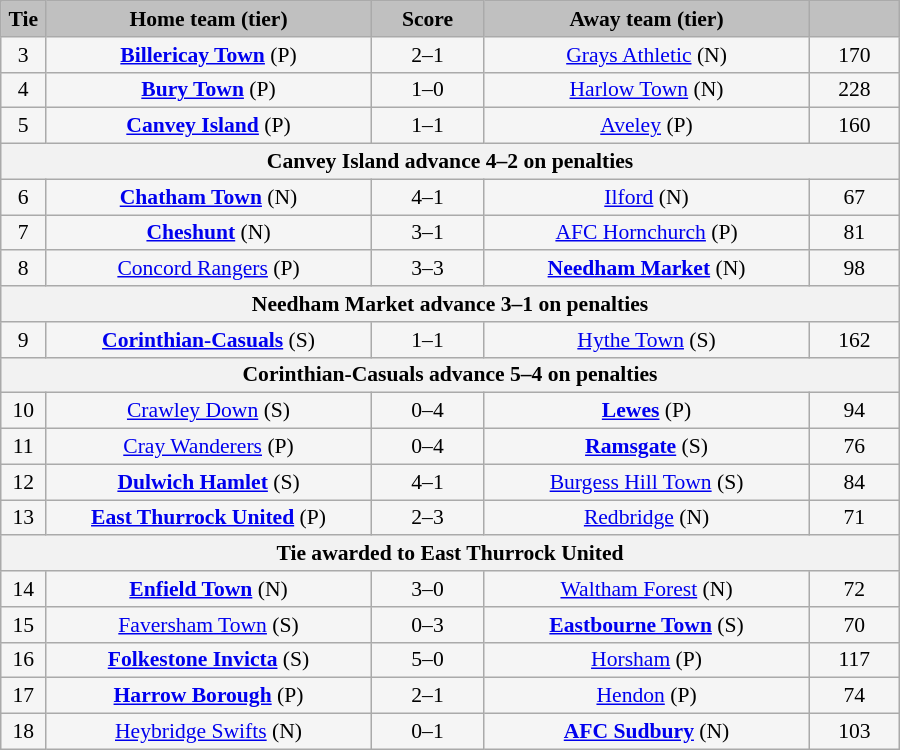<table class="wikitable" style="width: 600px; background:WhiteSmoke; text-align:center; font-size:90%">
<tr>
<td scope="col" style="width:  5.00%; background:silver;"><strong>Tie</strong></td>
<td scope="col" style="width: 36.25%; background:silver;"><strong>Home team (tier)</strong></td>
<td scope="col" style="width: 12.50%; background:silver;"><strong>Score</strong></td>
<td scope="col" style="width: 36.25%; background:silver;"><strong>Away team (tier)</strong></td>
<td scope="col" style="width: 10.00%; background:silver;"><strong></strong></td>
</tr>
<tr>
<td>3</td>
<td><strong><a href='#'>Billericay Town</a></strong> (P)</td>
<td>2–1</td>
<td><a href='#'>Grays Athletic</a> (N)</td>
<td>170</td>
</tr>
<tr>
<td>4</td>
<td><strong><a href='#'>Bury Town</a></strong> (P)</td>
<td>1–0</td>
<td><a href='#'>Harlow Town</a> (N)</td>
<td>228</td>
</tr>
<tr>
<td>5</td>
<td><strong><a href='#'>Canvey Island</a></strong> (P)</td>
<td>1–1</td>
<td><a href='#'>Aveley</a> (P)</td>
<td>160</td>
</tr>
<tr>
<th colspan="5">Canvey Island advance 4–2 on penalties</th>
</tr>
<tr>
<td>6</td>
<td><strong><a href='#'>Chatham Town</a></strong> (N)</td>
<td>4–1</td>
<td><a href='#'>Ilford</a> (N)</td>
<td>67</td>
</tr>
<tr>
<td>7</td>
<td><strong><a href='#'>Cheshunt</a></strong> (N)</td>
<td>3–1</td>
<td><a href='#'>AFC Hornchurch</a> (P)</td>
<td>81</td>
</tr>
<tr>
<td>8</td>
<td><a href='#'>Concord Rangers</a> (P)</td>
<td>3–3</td>
<td><strong><a href='#'>Needham Market</a></strong> (N)</td>
<td>98</td>
</tr>
<tr>
<th colspan="5">Needham Market advance 3–1 on penalties</th>
</tr>
<tr>
<td>9</td>
<td><strong><a href='#'>Corinthian-Casuals</a></strong> (S)</td>
<td>1–1</td>
<td><a href='#'>Hythe Town</a> (S)</td>
<td>162</td>
</tr>
<tr>
<th colspan="5">Corinthian-Casuals advance 5–4 on penalties</th>
</tr>
<tr>
<td>10</td>
<td><a href='#'>Crawley Down</a> (S)</td>
<td>0–4</td>
<td><strong><a href='#'>Lewes</a></strong> (P)</td>
<td>94</td>
</tr>
<tr>
<td>11</td>
<td><a href='#'>Cray Wanderers</a> (P)</td>
<td>0–4</td>
<td><strong><a href='#'>Ramsgate</a></strong> (S)</td>
<td>76</td>
</tr>
<tr>
<td>12</td>
<td><strong><a href='#'>Dulwich Hamlet</a></strong> (S)</td>
<td>4–1</td>
<td><a href='#'>Burgess Hill Town</a> (S)</td>
<td>84</td>
</tr>
<tr>
<td>13</td>
<td><strong><a href='#'>East Thurrock United</a></strong> (P)</td>
<td>2–3</td>
<td><a href='#'>Redbridge</a> (N)</td>
<td>71</td>
</tr>
<tr>
<th colspan="5">Tie awarded to East Thurrock United</th>
</tr>
<tr>
<td>14</td>
<td><strong><a href='#'>Enfield Town</a></strong> (N)</td>
<td>3–0</td>
<td><a href='#'>Waltham Forest</a> (N)</td>
<td>72</td>
</tr>
<tr>
<td>15</td>
<td><a href='#'>Faversham Town</a> (S)</td>
<td>0–3</td>
<td><strong><a href='#'>Eastbourne Town</a></strong> (S)</td>
<td>70</td>
</tr>
<tr>
<td>16</td>
<td><strong><a href='#'>Folkestone Invicta</a></strong> (S)</td>
<td>5–0</td>
<td><a href='#'>Horsham</a> (P)</td>
<td>117</td>
</tr>
<tr>
<td>17</td>
<td><strong><a href='#'>Harrow Borough</a></strong> (P)</td>
<td>2–1</td>
<td><a href='#'>Hendon</a> (P)</td>
<td>74</td>
</tr>
<tr>
<td>18</td>
<td><a href='#'>Heybridge Swifts</a> (N)</td>
<td>0–1</td>
<td><strong><a href='#'>AFC Sudbury</a></strong> (N)</td>
<td>103</td>
</tr>
</table>
